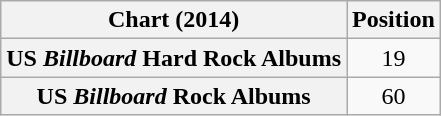<table class="wikitable plainrowheaders sortable" style="text-align:center">
<tr>
<th scope="col">Chart (2014)</th>
<th scope="col">Position</th>
</tr>
<tr>
<th scope="row">US <em>Billboard</em> Hard Rock Albums</th>
<td>19</td>
</tr>
<tr>
<th scope="row">US <em>Billboard</em> Rock Albums</th>
<td>60</td>
</tr>
</table>
